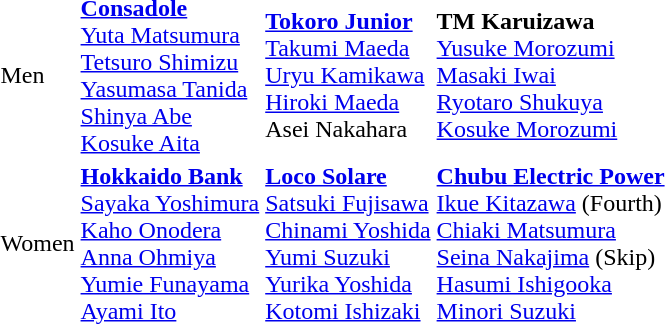<table>
<tr>
<td>Men</td>
<td><strong> <a href='#'>Consadole</a></strong><br><a href='#'>Yuta Matsumura</a><br><a href='#'>Tetsuro Shimizu</a><br><a href='#'>Yasumasa Tanida</a><br><a href='#'>Shinya Abe</a><br><a href='#'>Kosuke Aita</a></td>
<td><strong> <a href='#'>Tokoro Junior</a></strong><br><a href='#'>Takumi Maeda</a><br><a href='#'>Uryu Kamikawa</a><br><a href='#'>Hiroki Maeda</a><br>Asei Nakahara</td>
<td><strong> TM Karuizawa</strong><br><a href='#'>Yusuke Morozumi</a><br><a href='#'>Masaki Iwai</a><br><a href='#'>Ryotaro Shukuya</a><br><a href='#'>Kosuke Morozumi</a></td>
</tr>
<tr>
<td>Women</td>
<td><strong> <a href='#'>Hokkaido Bank</a></strong><br><a href='#'>Sayaka Yoshimura</a><br><a href='#'>Kaho Onodera</a><br><a href='#'>Anna Ohmiya</a><br><a href='#'>Yumie Funayama</a><br><a href='#'>Ayami Ito</a></td>
<td><strong> <a href='#'>Loco Solare</a></strong><br><a href='#'>Satsuki Fujisawa</a><br><a href='#'>Chinami Yoshida</a><br><a href='#'>Yumi Suzuki</a><br><a href='#'>Yurika Yoshida</a><br><a href='#'>Kotomi Ishizaki</a></td>
<td><strong> <a href='#'>Chubu Electric Power</a></strong><br><a href='#'>Ikue Kitazawa</a> (Fourth)<br><a href='#'>Chiaki Matsumura</a><br><a href='#'>Seina Nakajima</a> (Skip)<br><a href='#'>Hasumi Ishigooka</a><br><a href='#'>Minori Suzuki</a></td>
</tr>
</table>
